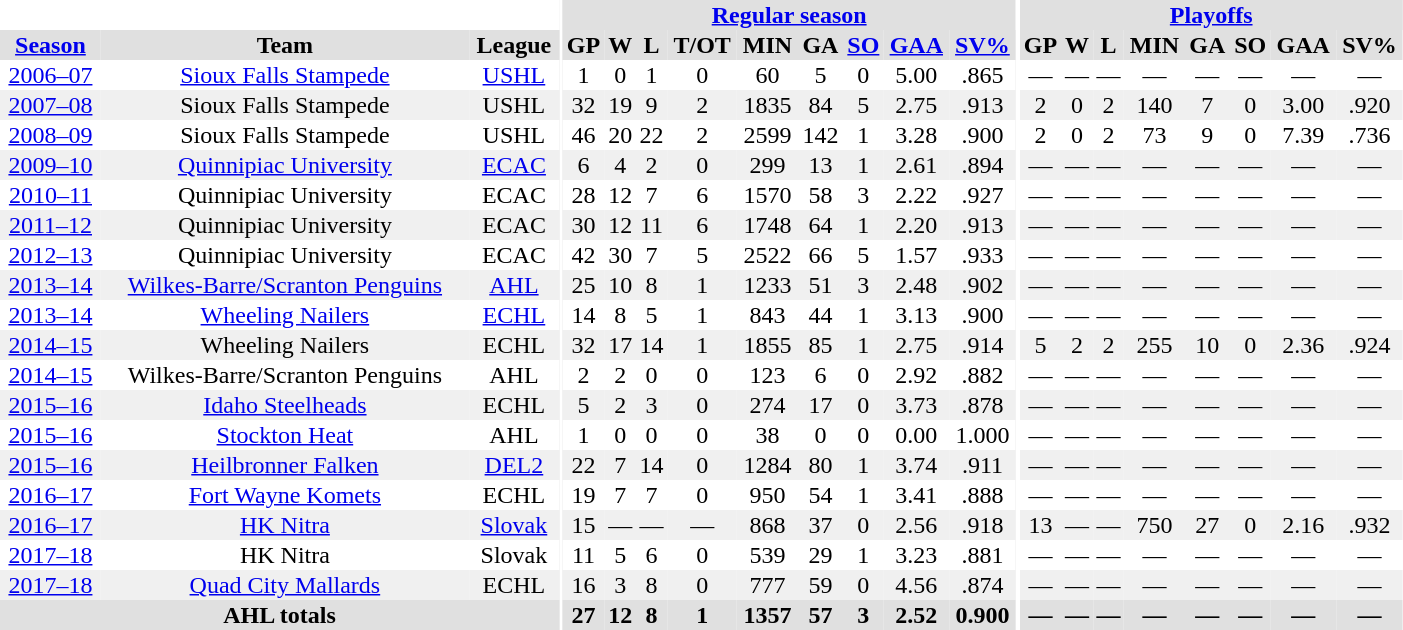<table border="0" cellpadding="1" cellspacing="0" style="text-align:center; width:74%">
<tr ALIGN="center" bgcolor="#e0e0e0">
<th align="center" colspan="3" bgcolor="#ffffff"></th>
<th align="center" rowspan="99" bgcolor="#ffffff"></th>
<th align="center" colspan="9" bgcolor="#e0e0e0"><a href='#'>Regular season</a></th>
<th align="center" rowspan="99" bgcolor="#ffffff"></th>
<th align="center" colspan="8" bgcolor="#e0e0e0"><a href='#'>Playoffs</a></th>
</tr>
<tr ALIGN="center" bgcolor="#e0e0e0">
<th><a href='#'>Season</a></th>
<th>Team</th>
<th>League</th>
<th>GP</th>
<th>W</th>
<th>L</th>
<th>T/OT</th>
<th>MIN</th>
<th>GA</th>
<th><a href='#'>SO</a></th>
<th><a href='#'>GAA</a></th>
<th><a href='#'>SV%</a></th>
<th>GP</th>
<th>W</th>
<th>L</th>
<th>MIN</th>
<th>GA</th>
<th>SO</th>
<th>GAA</th>
<th>SV%</th>
</tr>
<tr>
<td><a href='#'>2006–07</a></td>
<td><a href='#'>Sioux Falls Stampede</a></td>
<td><a href='#'>USHL</a></td>
<td>1</td>
<td>0</td>
<td>1</td>
<td>0</td>
<td>60</td>
<td>5</td>
<td>0</td>
<td>5.00</td>
<td>.865</td>
<td>—</td>
<td>—</td>
<td>—</td>
<td>—</td>
<td>—</td>
<td>—</td>
<td>—</td>
<td>—</td>
</tr>
<tr bgcolor="f0f0f0">
<td><a href='#'>2007–08</a></td>
<td>Sioux Falls Stampede</td>
<td>USHL</td>
<td>32</td>
<td>19</td>
<td>9</td>
<td>2</td>
<td>1835</td>
<td>84</td>
<td>5</td>
<td>2.75</td>
<td>.913</td>
<td>2</td>
<td>0</td>
<td>2</td>
<td>140</td>
<td>7</td>
<td>0</td>
<td>3.00</td>
<td>.920</td>
</tr>
<tr>
<td><a href='#'>2008–09</a></td>
<td>Sioux Falls Stampede</td>
<td>USHL</td>
<td>46</td>
<td>20</td>
<td>22</td>
<td>2</td>
<td>2599</td>
<td>142</td>
<td>1</td>
<td>3.28</td>
<td>.900</td>
<td>2</td>
<td>0</td>
<td>2</td>
<td>73</td>
<td>9</td>
<td>0</td>
<td>7.39</td>
<td>.736</td>
</tr>
<tr bgcolor="f0f0f0">
<td><a href='#'>2009–10</a></td>
<td><a href='#'>Quinnipiac University</a></td>
<td><a href='#'>ECAC</a></td>
<td>6</td>
<td>4</td>
<td>2</td>
<td>0</td>
<td>299</td>
<td>13</td>
<td>1</td>
<td>2.61</td>
<td>.894</td>
<td>—</td>
<td>—</td>
<td>—</td>
<td>—</td>
<td>—</td>
<td>—</td>
<td>—</td>
<td>—</td>
</tr>
<tr>
<td><a href='#'>2010–11</a></td>
<td>Quinnipiac University</td>
<td>ECAC</td>
<td>28</td>
<td>12</td>
<td>7</td>
<td>6</td>
<td>1570</td>
<td>58</td>
<td>3</td>
<td>2.22</td>
<td>.927</td>
<td>—</td>
<td>—</td>
<td>—</td>
<td>—</td>
<td>—</td>
<td>—</td>
<td>—</td>
<td>—</td>
</tr>
<tr bgcolor="f0f0f0">
<td><a href='#'>2011–12</a></td>
<td>Quinnipiac University</td>
<td>ECAC</td>
<td>30</td>
<td>12</td>
<td>11</td>
<td>6</td>
<td>1748</td>
<td>64</td>
<td>1</td>
<td>2.20</td>
<td>.913</td>
<td>—</td>
<td>—</td>
<td>—</td>
<td>—</td>
<td>—</td>
<td>—</td>
<td>—</td>
<td>—</td>
</tr>
<tr>
<td><a href='#'>2012–13</a></td>
<td>Quinnipiac University</td>
<td>ECAC</td>
<td>42</td>
<td>30</td>
<td>7</td>
<td>5</td>
<td>2522</td>
<td>66</td>
<td>5</td>
<td>1.57</td>
<td>.933</td>
<td>—</td>
<td>—</td>
<td>—</td>
<td>—</td>
<td>—</td>
<td>—</td>
<td>—</td>
<td>—</td>
</tr>
<tr bgcolor="f0f0f0">
<td><a href='#'>2013–14</a></td>
<td><a href='#'>Wilkes-Barre/Scranton Penguins</a></td>
<td><a href='#'>AHL</a></td>
<td>25</td>
<td>10</td>
<td>8</td>
<td>1</td>
<td>1233</td>
<td>51</td>
<td>3</td>
<td>2.48</td>
<td>.902</td>
<td>—</td>
<td>—</td>
<td>—</td>
<td>—</td>
<td>—</td>
<td>—</td>
<td>—</td>
<td>—</td>
</tr>
<tr>
<td><a href='#'>2013–14</a></td>
<td><a href='#'>Wheeling Nailers</a></td>
<td><a href='#'>ECHL</a></td>
<td>14</td>
<td>8</td>
<td>5</td>
<td>1</td>
<td>843</td>
<td>44</td>
<td>1</td>
<td>3.13</td>
<td>.900</td>
<td>—</td>
<td>—</td>
<td>—</td>
<td>—</td>
<td>—</td>
<td>—</td>
<td>—</td>
<td>—</td>
</tr>
<tr bgcolor="f0f0f0">
<td><a href='#'>2014–15</a></td>
<td>Wheeling Nailers</td>
<td>ECHL</td>
<td>32</td>
<td>17</td>
<td>14</td>
<td>1</td>
<td>1855</td>
<td>85</td>
<td>1</td>
<td>2.75</td>
<td>.914</td>
<td>5</td>
<td>2</td>
<td>2</td>
<td>255</td>
<td>10</td>
<td>0</td>
<td>2.36</td>
<td>.924</td>
</tr>
<tr>
<td><a href='#'>2014–15</a></td>
<td>Wilkes-Barre/Scranton Penguins</td>
<td>AHL</td>
<td>2</td>
<td>2</td>
<td>0</td>
<td>0</td>
<td>123</td>
<td>6</td>
<td>0</td>
<td>2.92</td>
<td>.882</td>
<td>—</td>
<td>—</td>
<td>—</td>
<td>—</td>
<td>—</td>
<td>—</td>
<td>—</td>
<td>—</td>
</tr>
<tr bgcolor="f0f0f0">
<td><a href='#'>2015–16</a></td>
<td><a href='#'>Idaho Steelheads</a></td>
<td>ECHL</td>
<td>5</td>
<td>2</td>
<td>3</td>
<td>0</td>
<td>274</td>
<td>17</td>
<td>0</td>
<td>3.73</td>
<td>.878</td>
<td>—</td>
<td>—</td>
<td>—</td>
<td>—</td>
<td>—</td>
<td>—</td>
<td>—</td>
<td>—</td>
</tr>
<tr>
<td><a href='#'>2015–16</a></td>
<td><a href='#'>Stockton Heat</a></td>
<td>AHL</td>
<td>1</td>
<td>0</td>
<td>0</td>
<td>0</td>
<td>38</td>
<td>0</td>
<td>0</td>
<td>0.00</td>
<td>1.000</td>
<td>—</td>
<td>—</td>
<td>—</td>
<td>—</td>
<td>—</td>
<td>—</td>
<td>—</td>
<td>—</td>
</tr>
<tr bgcolor="f0f0f0">
<td><a href='#'>2015–16</a></td>
<td><a href='#'>Heilbronner Falken</a></td>
<td><a href='#'>DEL2</a></td>
<td>22</td>
<td>7</td>
<td>14</td>
<td>0</td>
<td>1284</td>
<td>80</td>
<td>1</td>
<td>3.74</td>
<td>.911</td>
<td>—</td>
<td>—</td>
<td>—</td>
<td>—</td>
<td>—</td>
<td>—</td>
<td>—</td>
<td>—</td>
</tr>
<tr>
<td><a href='#'>2016–17</a></td>
<td><a href='#'>Fort Wayne Komets</a></td>
<td>ECHL</td>
<td>19</td>
<td>7</td>
<td>7</td>
<td>0</td>
<td>950</td>
<td>54</td>
<td>1</td>
<td>3.41</td>
<td>.888</td>
<td>—</td>
<td>—</td>
<td>—</td>
<td>—</td>
<td>—</td>
<td>—</td>
<td>—</td>
<td>—</td>
</tr>
<tr bgcolor="f0f0f0">
<td><a href='#'>2016–17</a></td>
<td><a href='#'>HK Nitra</a></td>
<td><a href='#'>Slovak</a></td>
<td>15</td>
<td>—</td>
<td>—</td>
<td>—</td>
<td>868</td>
<td>37</td>
<td>0</td>
<td>2.56</td>
<td>.918</td>
<td>13</td>
<td>—</td>
<td>—</td>
<td>750</td>
<td>27</td>
<td>0</td>
<td>2.16</td>
<td>.932</td>
</tr>
<tr>
<td><a href='#'>2017–18</a></td>
<td>HK Nitra</td>
<td>Slovak</td>
<td>11</td>
<td>5</td>
<td>6</td>
<td>0</td>
<td>539</td>
<td>29</td>
<td>1</td>
<td>3.23</td>
<td>.881</td>
<td>—</td>
<td>—</td>
<td>—</td>
<td>—</td>
<td>—</td>
<td>—</td>
<td>—</td>
<td>—</td>
</tr>
<tr bgcolor="f0f0f0">
<td><a href='#'>2017–18</a></td>
<td><a href='#'>Quad City Mallards</a></td>
<td>ECHL</td>
<td>16</td>
<td>3</td>
<td>8</td>
<td>0</td>
<td>777</td>
<td>59</td>
<td>0</td>
<td>4.56</td>
<td>.874</td>
<td>—</td>
<td>—</td>
<td>—</td>
<td>—</td>
<td>—</td>
<td>—</td>
<td>—</td>
<td>—</td>
</tr>
<tr bgcolor="#e0e0e0">
<th colspan="3">AHL totals</th>
<th>27</th>
<th>12</th>
<th>8</th>
<th>1</th>
<th>1357</th>
<th>57</th>
<th>3</th>
<th>2.52</th>
<th>0.900</th>
<th>—</th>
<th>—</th>
<th>—</th>
<th>—</th>
<th>—</th>
<th>—</th>
<th>—</th>
<th>—</th>
</tr>
</table>
